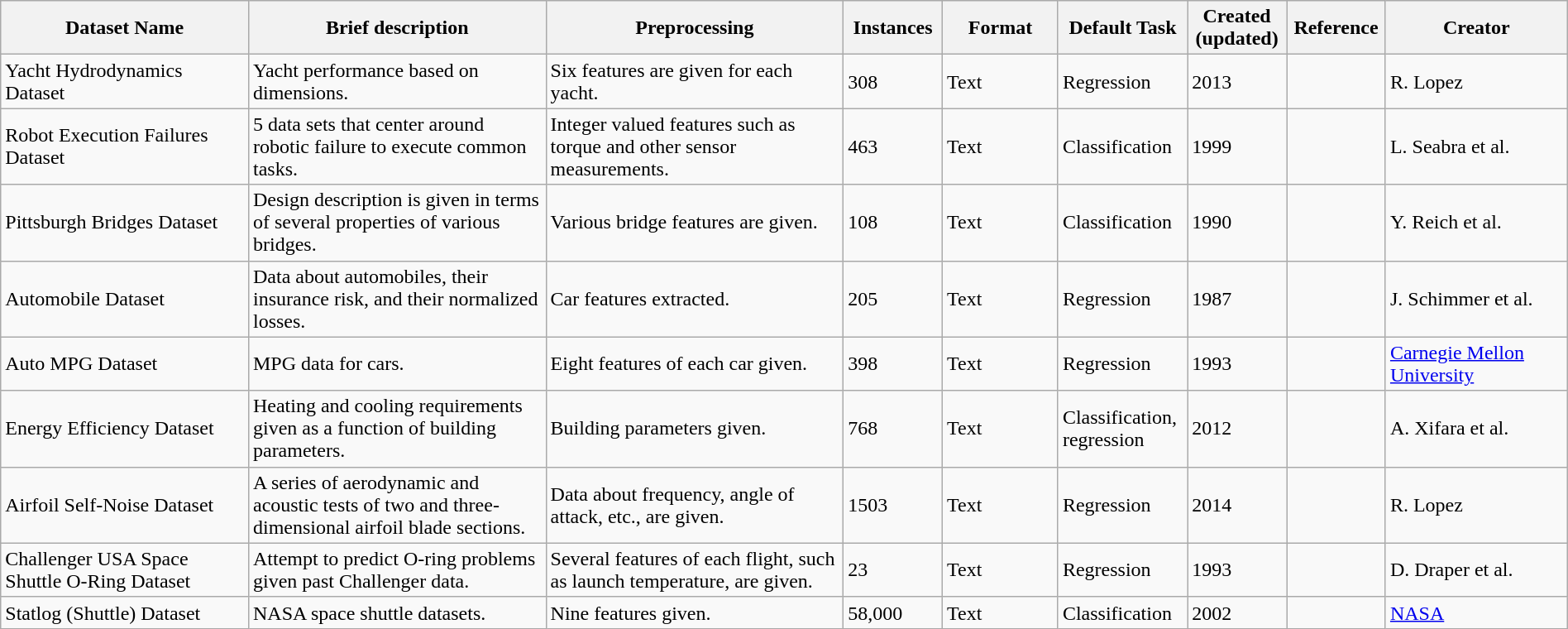<table class="wikitable sortable" style="width: 100%">
<tr>
<th scope="col" style="width: 15%;">Dataset Name</th>
<th scope="col" style="width: 18%;">Brief description</th>
<th scope="col" style="width: 18%;">Preprocessing</th>
<th scope="col" style="width: 6%;">Instances</th>
<th scope="col" style="width: 7%;">Format</th>
<th scope="col" style="width: 7%;">Default Task</th>
<th scope="col" style="width: 6%;">Created (updated)</th>
<th scope="col" style="width: 6%;">Reference</th>
<th scope="col" style="width: 11%;">Creator</th>
</tr>
<tr>
<td>Yacht Hydrodynamics Dataset</td>
<td>Yacht performance based on dimensions.</td>
<td>Six features are given for each yacht.</td>
<td>308</td>
<td>Text</td>
<td>Regression</td>
<td>2013</td>
<td></td>
<td>R. Lopez</td>
</tr>
<tr>
<td>Robot Execution Failures Dataset</td>
<td>5 data sets that center around robotic failure to execute common tasks.</td>
<td>Integer valued features such as torque and other sensor measurements.</td>
<td>463</td>
<td>Text</td>
<td>Classification</td>
<td>1999</td>
<td></td>
<td>L. Seabra et al.</td>
</tr>
<tr>
<td>Pittsburgh Bridges Dataset</td>
<td>Design description is given in terms of several properties of various bridges.</td>
<td>Various bridge features are given.</td>
<td>108</td>
<td>Text</td>
<td>Classification</td>
<td>1990</td>
<td></td>
<td>Y. Reich et al.</td>
</tr>
<tr>
<td>Automobile Dataset</td>
<td>Data about automobiles, their insurance risk, and their normalized losses.</td>
<td>Car features extracted.</td>
<td>205</td>
<td>Text</td>
<td>Regression</td>
<td>1987</td>
<td></td>
<td>J. Schimmer et al.</td>
</tr>
<tr>
<td>Auto MPG Dataset</td>
<td>MPG data for cars.</td>
<td>Eight features of each car given.</td>
<td>398</td>
<td>Text</td>
<td>Regression</td>
<td>1993</td>
<td></td>
<td><a href='#'>Carnegie Mellon University</a></td>
</tr>
<tr>
<td>Energy Efficiency Dataset</td>
<td>Heating and cooling requirements given as a function of building parameters.</td>
<td>Building parameters given.</td>
<td>768</td>
<td>Text</td>
<td>Classification, regression</td>
<td>2012</td>
<td></td>
<td>A. Xifara et al.</td>
</tr>
<tr>
<td>Airfoil Self-Noise Dataset</td>
<td>A series of aerodynamic and acoustic tests of two and three-dimensional airfoil blade sections.</td>
<td>Data about frequency, angle of attack, etc., are given.</td>
<td>1503</td>
<td>Text</td>
<td>Regression</td>
<td>2014</td>
<td></td>
<td>R. Lopez</td>
</tr>
<tr>
<td>Challenger USA Space Shuttle O-Ring Dataset</td>
<td>Attempt to predict O-ring problems given past Challenger data.</td>
<td>Several features of each flight, such as launch temperature, are given.</td>
<td>23</td>
<td>Text</td>
<td>Regression</td>
<td>1993</td>
<td></td>
<td>D. Draper et al.</td>
</tr>
<tr>
<td>Statlog (Shuttle) Dataset</td>
<td>NASA space shuttle datasets.</td>
<td>Nine features given.</td>
<td>58,000</td>
<td>Text</td>
<td>Classification</td>
<td>2002</td>
<td></td>
<td><a href='#'>NASA</a></td>
</tr>
</table>
